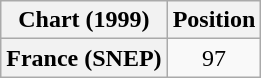<table class="wikitable plainrowheaders">
<tr>
<th scope="col">Chart (1999)</th>
<th scope="col">Position</th>
</tr>
<tr>
<th scope="row">France (SNEP)</th>
<td align="center">97</td>
</tr>
</table>
